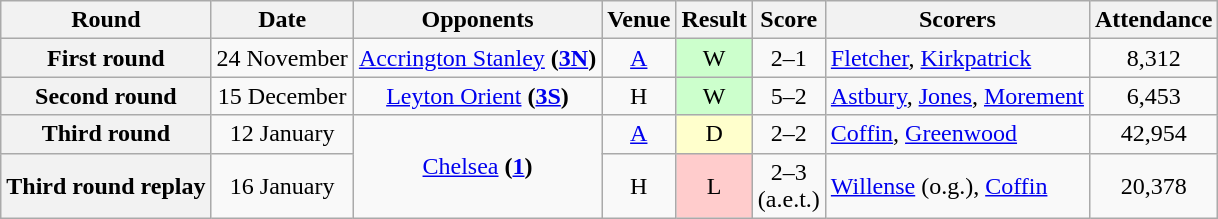<table class="wikitable" style="text-align:center">
<tr>
<th>Round</th>
<th>Date</th>
<th>Opponents</th>
<th>Venue</th>
<th>Result</th>
<th>Score</th>
<th>Scorers</th>
<th>Attendance</th>
</tr>
<tr>
<th>First round</th>
<td>24 November</td>
<td><a href='#'>Accrington Stanley</a> <strong>(<a href='#'>3N</a>)</strong></td>
<td><a href='#'>A</a></td>
<td style="background-color:#CCFFCC">W</td>
<td>2–1</td>
<td align="left"><a href='#'>Fletcher</a>, <a href='#'>Kirkpatrick</a></td>
<td>8,312</td>
</tr>
<tr>
<th>Second round</th>
<td>15 December</td>
<td><a href='#'>Leyton Orient</a> <strong>(<a href='#'>3S</a>)</strong></td>
<td>H</td>
<td style="background-color:#CCFFCC">W</td>
<td>5–2</td>
<td align="left"><a href='#'>Astbury</a>, <a href='#'>Jones</a>, <a href='#'>Morement</a></td>
<td>6,453</td>
</tr>
<tr>
<th>Third round</th>
<td>12 January</td>
<td rowspan=2><a href='#'>Chelsea</a> <strong>(<a href='#'>1</a>)</strong></td>
<td><a href='#'>A</a></td>
<td style="background-color:#FFFFCC">D</td>
<td>2–2</td>
<td align="left"><a href='#'>Coffin</a>, <a href='#'>Greenwood</a></td>
<td>42,954</td>
</tr>
<tr>
<th>Third round replay</th>
<td>16 January</td>
<td>H</td>
<td style="background-color:#FFCCCC">L</td>
<td>2–3<br>(a.e.t.)</td>
<td align="left"><a href='#'>Willense</a> (o.g.), <a href='#'>Coffin</a></td>
<td>20,378</td>
</tr>
</table>
